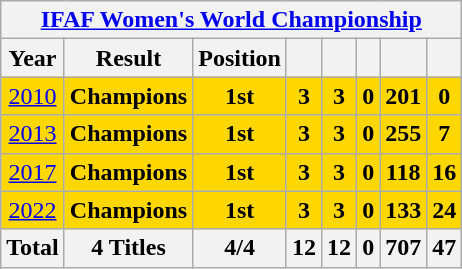<table class="wikitable" style="text-align: center;">
<tr>
<th colspan="8"><a href='#'>IFAF Women's World Championship</a></th>
</tr>
<tr>
<th>Year</th>
<th>Result</th>
<th>Position</th>
<th></th>
<th></th>
<th></th>
<th></th>
<th></th>
</tr>
<tr bgcolor=gold>
<td> <a href='#'>2010</a></td>
<td><strong>Champions</strong></td>
<td><strong>1st</strong></td>
<td><strong>3</strong></td>
<td><strong>3</strong></td>
<td><strong>0</strong></td>
<td><strong>201</strong></td>
<td><strong>0</strong></td>
</tr>
<tr bgcolor=gold>
<td> <a href='#'>2013</a></td>
<td><strong>Champions</strong></td>
<td><strong>1st</strong></td>
<td><strong>3</strong></td>
<td><strong>3</strong></td>
<td><strong>0</strong></td>
<td><strong>255</strong></td>
<td><strong>7</strong></td>
</tr>
<tr bgcolor=gold>
<td> <a href='#'>2017</a></td>
<td><strong>Champions</strong></td>
<td><strong>1st</strong></td>
<td><strong>3</strong></td>
<td><strong>3</strong></td>
<td><strong>0</strong></td>
<td><strong>118</strong></td>
<td><strong>16</strong></td>
</tr>
<tr bgcolor=gold>
<td> <a href='#'>2022</a></td>
<td><strong>Champions</strong></td>
<td><strong>1st</strong></td>
<td><strong>3</strong></td>
<td><strong>3</strong></td>
<td><strong>0</strong></td>
<td><strong>133</strong></td>
<td><strong>24</strong></td>
</tr>
<tr>
<th>Total</th>
<th>4 Titles</th>
<th>4/4</th>
<th>12</th>
<th>12</th>
<th>0</th>
<th>707</th>
<th>47</th>
</tr>
</table>
